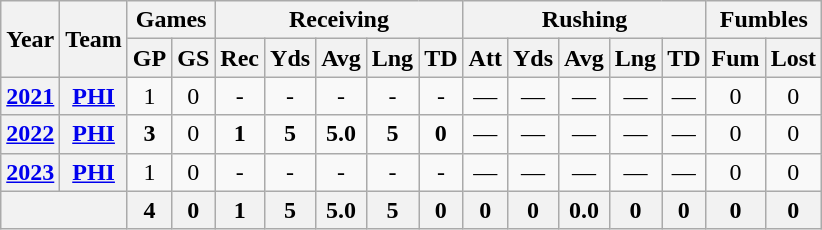<table class=wikitable style="text-align:center;">
<tr>
<th rowspan="2">Year</th>
<th rowspan="2">Team</th>
<th colspan="2">Games</th>
<th colspan="5">Receiving</th>
<th colspan="5">Rushing</th>
<th colspan="2">Fumbles</th>
</tr>
<tr>
<th>GP</th>
<th>GS</th>
<th>Rec</th>
<th>Yds</th>
<th>Avg</th>
<th>Lng</th>
<th>TD</th>
<th>Att</th>
<th>Yds</th>
<th>Avg</th>
<th>Lng</th>
<th>TD</th>
<th>Fum</th>
<th>Lost</th>
</tr>
<tr>
<th><a href='#'>2021</a></th>
<th><a href='#'>PHI</a></th>
<td>1</td>
<td>0</td>
<td>-</td>
<td>-</td>
<td>-</td>
<td>-</td>
<td>-</td>
<td>—</td>
<td>—</td>
<td>—</td>
<td>—</td>
<td>—</td>
<td>0</td>
<td>0</td>
</tr>
<tr>
<th><a href='#'>2022</a></th>
<th><a href='#'>PHI</a></th>
<td><strong>3</strong></td>
<td>0</td>
<td><strong>1</strong></td>
<td><strong>5</strong></td>
<td><strong>5.0</strong></td>
<td><strong>5</strong></td>
<td><strong>0</strong></td>
<td>—</td>
<td>—</td>
<td>—</td>
<td>—</td>
<td>—</td>
<td>0</td>
<td>0</td>
</tr>
<tr>
<th><a href='#'>2023</a></th>
<th><a href='#'>PHI</a></th>
<td>1</td>
<td>0</td>
<td>-</td>
<td>-</td>
<td>-</td>
<td>-</td>
<td>-</td>
<td>—</td>
<td>—</td>
<td>—</td>
<td>—</td>
<td>—</td>
<td>0</td>
<td>0</td>
</tr>
<tr>
<th colspan="2"></th>
<th>4</th>
<th>0</th>
<th>1</th>
<th>5</th>
<th>5.0</th>
<th>5</th>
<th>0</th>
<th>0</th>
<th>0</th>
<th>0.0</th>
<th>0</th>
<th>0</th>
<th>0</th>
<th>0</th>
</tr>
</table>
